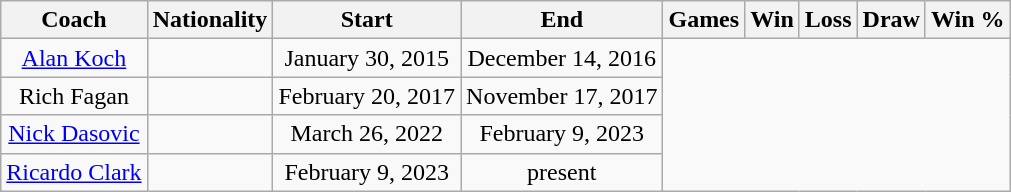<table class="wikitable" style="text-align:center; margin-left: lem;">
<tr>
<th>Coach</th>
<th>Nationality</th>
<th>Start</th>
<th>End</th>
<th>Games</th>
<th>Win</th>
<th>Loss</th>
<th>Draw</th>
<th>Win %</th>
</tr>
<tr>
<td><a href='#'>Alan Koch</a></td>
<td></td>
<td>January 30, 2015</td>
<td>December 14, 2016<br></td>
</tr>
<tr>
<td>Rich Fagan</td>
<td></td>
<td>February 20, 2017</td>
<td>November 17, 2017<br></td>
</tr>
<tr>
<td><a href='#'>Nick Dasovic</a></td>
<td></td>
<td>March 26, 2022</td>
<td>February 9, 2023<br></td>
</tr>
<tr>
<td><a href='#'>Ricardo Clark</a></td>
<td></td>
<td>February 9, 2023</td>
<td>present<br></td>
</tr>
</table>
